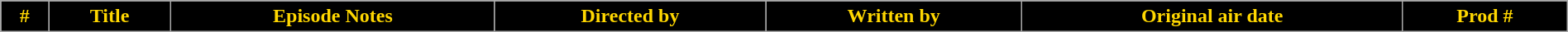<table class="wikitable plainrowheaders" style="width:100%; margin:auto; background:#FFFFFF;">
<tr style="color:gold">
<th style="background-color:#000000;" width=&20&>#</th>
<th style="background-color:#000000;" width=&150&>Title</th>
<th style="background-color:#000000;" width=&230&>Episode Notes</th>
<th style="background-color:#000000;" width=&140&>Directed by</th>
<th style="background-color:#000000;" width=&150&>Written by</th>
<th style="background-color:#000000;" width=&100&>Original air date</th>
<th style="background-color:#000000;" width=&50&>Prod #<br>
























































</th>
</tr>
</table>
